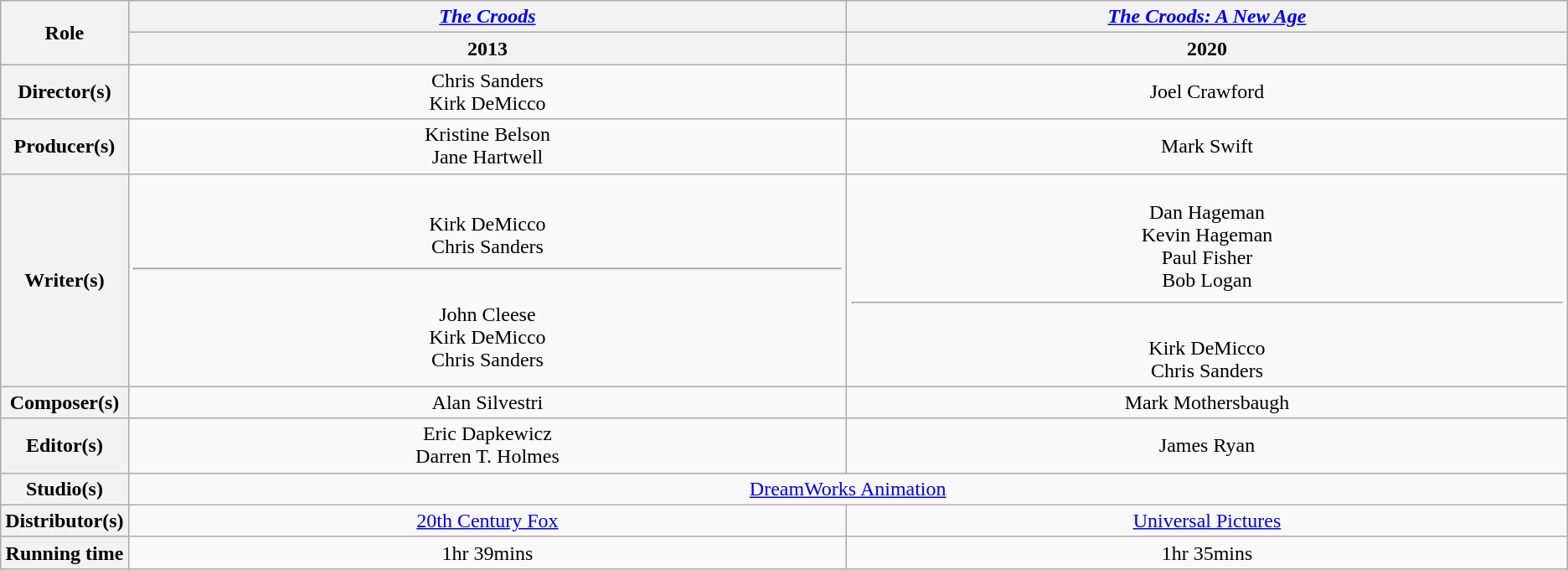<table class="wikitable" style="text-align:center;" "width:100%;">
<tr>
<th rowspan="2">Role</th>
<th style="width:50%;"><em><a href='#'>The Croods</a></em></th>
<th style="width:50%;"><em><a href='#'>The Croods: A New Age</a></em></th>
</tr>
<tr>
<th>2013</th>
<th>2020</th>
</tr>
<tr>
<th>Director(s)</th>
<td>Chris Sanders<br>Kirk DeMicco</td>
<td>Joel Crawford</td>
</tr>
<tr>
<th>Producer(s)</th>
<td>Kristine Belson<br>Jane Hartwell</td>
<td>Mark Swift</td>
</tr>
<tr>
<th>Writer(s)</th>
<td><br>Kirk DeMicco<br>Chris Sanders<hr><br>John Cleese<br>Kirk DeMicco<br>Chris Sanders</td>
<td><br>Dan Hageman<br>Kevin Hageman<br>Paul Fisher<br>Bob Logan<hr><br>Kirk DeMicco<br>Chris Sanders</td>
</tr>
<tr>
<th>Composer(s)</th>
<td>Alan Silvestri</td>
<td>Mark Mothersbaugh</td>
</tr>
<tr>
<th>Editor(s)</th>
<td>Eric Dapkewicz<br>Darren T. Holmes</td>
<td>James Ryan</td>
</tr>
<tr>
<th>Studio(s)</th>
<td colspan="2"><a href='#'>DreamWorks Animation</a></td>
</tr>
<tr>
<th style="text-align:center;">Distributor(s)</th>
<td><a href='#'>20th Century Fox</a></td>
<td><a href='#'>Universal Pictures</a></td>
</tr>
<tr>
<th style="text-align:center;">Running time</th>
<td>1hr 39mins</td>
<td>1hr 35mins</td>
</tr>
</table>
